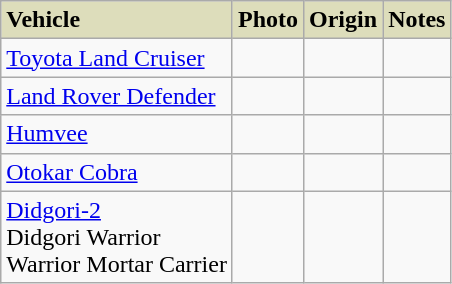<table class="wikitable">
<tr>
<th style="text-align: left;background:#ddb;">Vehicle</th>
<th style="text-align: left;background:#ddb;">Photo</th>
<th style="text-align: left;background:#ddb;">Origin</th>
<th style="text-align: left;background:#ddb;">Notes</th>
</tr>
<tr>
<td><a href='#'>Toyota Land Cruiser</a></td>
<td></td>
<td></td>
<td></td>
</tr>
<tr>
<td><a href='#'>Land Rover Defender</a></td>
<td></td>
<td></td>
<td></td>
</tr>
<tr>
<td><a href='#'>Humvee</a></td>
<td></td>
<td></td>
<td></td>
</tr>
<tr>
<td><a href='#'>Otokar Cobra</a></td>
<td></td>
<td></td>
<td></td>
</tr>
<tr>
<td><a href='#'>Didgori-2</a><br>Didgori Warrior<br>Warrior Mortar Carrier</td>
<td></td>
<td></td>
<td></td>
</tr>
</table>
